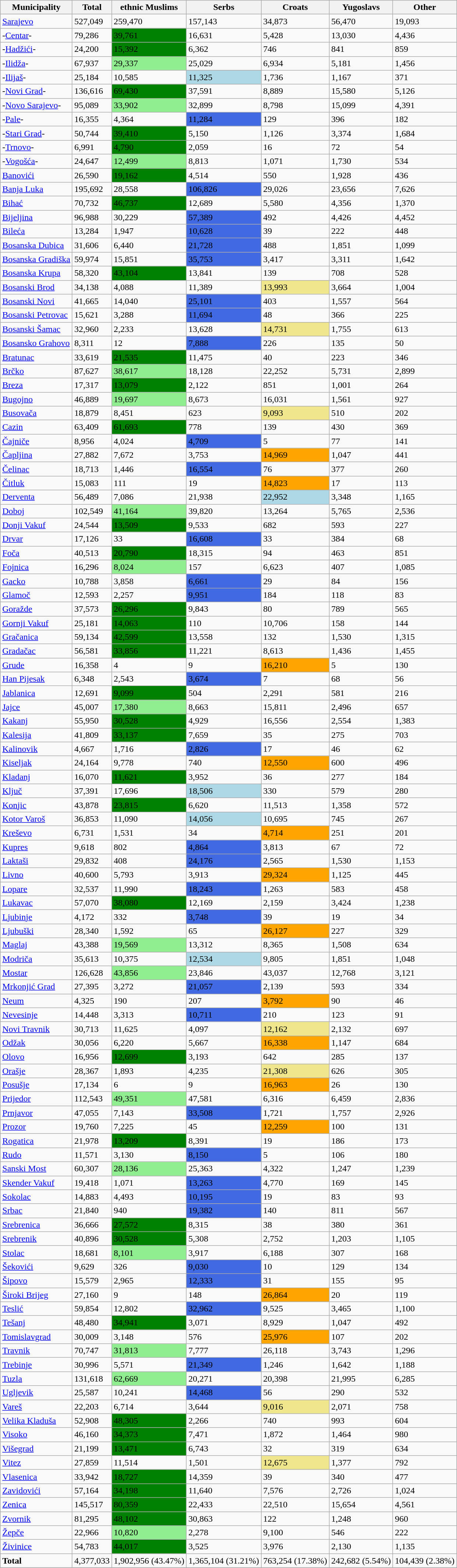<table class="wikitable sortable">
<tr>
<th>Municipality</th>
<th>Total</th>
<th>ethnic Muslims</th>
<th>Serbs</th>
<th>Croats</th>
<th>Yugoslavs</th>
<th>Other</th>
</tr>
<tr>
<td rowspan="1"><a href='#'>Sarajevo</a></td>
<td>527,049</td>
<td>259,470</td>
<td>157,143</td>
<td>34,873</td>
<td>56,470</td>
<td>19,093</td>
</tr>
<tr>
<td rowspan="1">-<a href='#'>Centar</a>-</td>
<td>79,286</td>
<td style="background:green">39,761</td>
<td>16,631</td>
<td>5,428</td>
<td>13,030</td>
<td>4,436</td>
</tr>
<tr>
<td rowspan="1">-<a href='#'>Hadžići</a>-</td>
<td>24,200</td>
<td style="background:green">15,392</td>
<td>6,362</td>
<td>746</td>
<td>841</td>
<td>859</td>
</tr>
<tr>
<td rowspan="1">-<a href='#'>Ilidža</a>-</td>
<td>67,937</td>
<td style="background:lightgreen">29,337</td>
<td>25,029</td>
<td>6,934</td>
<td>5,181</td>
<td>1,456</td>
</tr>
<tr>
<td rowspan="1">-<a href='#'>Ilijaš</a>-</td>
<td>25,184</td>
<td>10,585</td>
<td style="background:lightblue">11,325</td>
<td>1,736</td>
<td>1,167</td>
<td>371</td>
</tr>
<tr>
<td rowspan="1">-<a href='#'>Novi Grad</a>-</td>
<td>136,616</td>
<td style="background:green">69,430</td>
<td>37,591</td>
<td>8,889</td>
<td>15,580</td>
<td>5,126</td>
</tr>
<tr>
<td rowspan="1">-<a href='#'>Novo Sarajevo</a>-</td>
<td>95,089</td>
<td style="background:lightgreen">33,902</td>
<td>32,899</td>
<td>8,798</td>
<td>15,099</td>
<td>4,391</td>
</tr>
<tr>
<td rowspan="1">-<a href='#'>Pale</a>-</td>
<td>16,355</td>
<td>4,364</td>
<td style="background:royalblue">11,284</td>
<td>129</td>
<td>396</td>
<td>182</td>
</tr>
<tr>
<td rowspan="1">-<a href='#'>Stari Grad</a>-</td>
<td>50,744</td>
<td style="background:green">39,410</td>
<td>5,150</td>
<td>1,126</td>
<td>3,374</td>
<td>1,684</td>
</tr>
<tr>
<td rowspan="1">-<a href='#'>Trnovo</a>-</td>
<td>6,991</td>
<td style="background:green">4,790</td>
<td>2,059</td>
<td>16</td>
<td>72</td>
<td>54</td>
</tr>
<tr>
<td rowspan="1">-<a href='#'>Vogošća</a>-</td>
<td>24,647</td>
<td style="background:lightgreen">12,499</td>
<td>8,813</td>
<td>1,071</td>
<td>1,730</td>
<td>534</td>
</tr>
<tr>
<td rowspan="1"><a href='#'>Banovići</a></td>
<td>26,590</td>
<td style="background:green">19,162</td>
<td>4,514</td>
<td>550</td>
<td>1,928</td>
<td>436</td>
</tr>
<tr>
<td rowspan="1"><a href='#'>Banja Luka</a></td>
<td>195,692</td>
<td>28,558</td>
<td style="background:royalblue">106,826</td>
<td>29,026</td>
<td>23,656</td>
<td>7,626</td>
</tr>
<tr>
<td rowspan="1"><a href='#'>Bihać</a></td>
<td>70,732</td>
<td style="background:green">46,737</td>
<td>12,689</td>
<td>5,580</td>
<td>4,356</td>
<td>1,370</td>
</tr>
<tr>
<td rowspan="1"><a href='#'>Bijeljina</a></td>
<td>96,988</td>
<td>30,229</td>
<td style="background:royalblue">57,389</td>
<td>492</td>
<td>4,426</td>
<td>4,452</td>
</tr>
<tr>
<td rowspan="1"><a href='#'>Bileća</a></td>
<td>13,284</td>
<td>1,947</td>
<td style="background:royalblue">10,628</td>
<td>39</td>
<td>222</td>
<td>448</td>
</tr>
<tr>
<td rowspan="1"><a href='#'>Bosanska Dubica</a></td>
<td>31,606</td>
<td>6,440</td>
<td style="background:royalblue">21,728</td>
<td>488</td>
<td>1,851</td>
<td>1,099</td>
</tr>
<tr>
<td rowspan="1"><a href='#'>Bosanska Gradiška</a></td>
<td>59,974</td>
<td>15,851</td>
<td style="background:royalblue">35,753</td>
<td>3,417</td>
<td>3,311</td>
<td>1,642</td>
</tr>
<tr>
<td rowspan="1"><a href='#'>Bosanska Krupa</a></td>
<td>58,320</td>
<td style="background:green">43,104</td>
<td>13,841</td>
<td>139</td>
<td>708</td>
<td>528</td>
</tr>
<tr>
<td rowspan="1"><a href='#'>Bosanski Brod</a></td>
<td>34,138</td>
<td>4,088</td>
<td>11,389</td>
<td style="background:khaki">13,993</td>
<td>3,664</td>
<td>1,004</td>
</tr>
<tr>
<td rowspan="1"><a href='#'>Bosanski Novi</a></td>
<td>41,665</td>
<td>14,040</td>
<td style="background:royalblue">25,101</td>
<td>403</td>
<td>1,557</td>
<td>564</td>
</tr>
<tr>
<td rowspan="1"><a href='#'>Bosanski Petrovac</a></td>
<td>15,621</td>
<td>3,288</td>
<td style="background:royalblue">11,694</td>
<td>48</td>
<td>366</td>
<td>225</td>
</tr>
<tr>
<td rowspan="1"><a href='#'>Bosanski Šamac</a></td>
<td>32,960</td>
<td>2,233</td>
<td>13,628</td>
<td style="background:khaki">14,731</td>
<td>1,755</td>
<td>613</td>
</tr>
<tr>
<td rowspan="1"><a href='#'>Bosansko Grahovo</a></td>
<td>8,311</td>
<td>12</td>
<td style="background:royalblue">7,888</td>
<td>226</td>
<td>135</td>
<td>50</td>
</tr>
<tr>
<td rowspan="1"><a href='#'>Bratunac</a></td>
<td>33,619</td>
<td style="background:green">21,535</td>
<td>11,475</td>
<td>40</td>
<td>223</td>
<td>346</td>
</tr>
<tr>
<td rowspan="1"><a href='#'>Brčko</a></td>
<td>87,627</td>
<td style="background:lightgreen">38,617</td>
<td>18,128</td>
<td>22,252</td>
<td>5,731</td>
<td>2,899</td>
</tr>
<tr>
<td rowspan="1"><a href='#'>Breza</a></td>
<td>17,317</td>
<td style="background:green">13,079</td>
<td>2,122</td>
<td>851</td>
<td>1,001</td>
<td>264</td>
</tr>
<tr>
<td rowspan="1"><a href='#'>Bugojno</a></td>
<td>46,889</td>
<td style="background:lightgreen">19,697</td>
<td>8,673</td>
<td>16,031</td>
<td>1,561</td>
<td>927</td>
</tr>
<tr>
<td rowspan="1"><a href='#'>Busovača</a></td>
<td>18,879</td>
<td>8,451</td>
<td>623</td>
<td style="background:khaki">9,093</td>
<td>510</td>
<td>202</td>
</tr>
<tr>
<td rowspan="1"><a href='#'>Cazin</a></td>
<td>63,409</td>
<td style="background:green">61,693</td>
<td>778</td>
<td>139</td>
<td>430</td>
<td>369</td>
</tr>
<tr>
<td rowspan="1"><a href='#'>Čajniče</a></td>
<td>8,956</td>
<td>4,024</td>
<td style="background:royalblue">4,709</td>
<td>5</td>
<td>77</td>
<td>141</td>
</tr>
<tr>
<td rowspan="1"><a href='#'>Čapljina</a></td>
<td>27,882</td>
<td>7,672</td>
<td>3,753</td>
<td style="background:orange">14,969</td>
<td>1,047</td>
<td>441</td>
</tr>
<tr>
<td rowspan="1"><a href='#'>Čelinac</a></td>
<td>18,713</td>
<td>1,446</td>
<td style="background:royalblue">16,554</td>
<td>76</td>
<td>377</td>
<td>260</td>
</tr>
<tr>
<td rowspan="1"><a href='#'>Čitluk</a></td>
<td>15,083</td>
<td>111</td>
<td>19</td>
<td style="background:orange">14,823</td>
<td>17</td>
<td>113</td>
</tr>
<tr>
<td rowspan="1"><a href='#'>Derventa</a></td>
<td>56,489</td>
<td>7,086</td>
<td>21,938</td>
<td style="background:lightblue">22,952</td>
<td>3,348</td>
<td>1,165</td>
</tr>
<tr>
<td rowspan="1"><a href='#'>Doboj</a></td>
<td>102,549</td>
<td style="background:lightgreen">41,164</td>
<td>39,820</td>
<td>13,264</td>
<td>5,765</td>
<td>2,536</td>
</tr>
<tr>
<td rowspan="1"><a href='#'>Donji Vakuf</a></td>
<td>24,544</td>
<td style="background:green">13,509</td>
<td>9,533</td>
<td>682</td>
<td>593</td>
<td>227</td>
</tr>
<tr>
<td rowspan="1"><a href='#'>Drvar</a></td>
<td>17,126</td>
<td>33</td>
<td style="background:royalblue">16,608</td>
<td>33</td>
<td>384</td>
<td>68</td>
</tr>
<tr>
<td rowspan="1"><a href='#'>Foča</a></td>
<td>40,513</td>
<td style="background:green">20,790</td>
<td>18,315</td>
<td>94</td>
<td>463</td>
<td>851</td>
</tr>
<tr>
<td rowspan="1"><a href='#'>Fojnica</a></td>
<td>16,296</td>
<td style="background:lightgreen">8,024</td>
<td>157</td>
<td>6,623</td>
<td>407</td>
<td>1,085</td>
</tr>
<tr>
<td rowspan="1"><a href='#'>Gacko</a></td>
<td>10,788</td>
<td>3,858</td>
<td style="background:royalblue">6,661</td>
<td>29</td>
<td>84</td>
<td>156</td>
</tr>
<tr>
<td rowspan="1"><a href='#'>Glamoč</a></td>
<td>12,593</td>
<td>2,257</td>
<td style="background:royalblue">9,951</td>
<td>184</td>
<td>118</td>
<td>83</td>
</tr>
<tr>
<td rowspan="1"><a href='#'>Goražde</a></td>
<td>37,573</td>
<td style="background:green">26,296</td>
<td>9,843</td>
<td>80</td>
<td>789</td>
<td>565</td>
</tr>
<tr>
<td rowspan="1"><a href='#'>Gornji Vakuf</a></td>
<td>25,181</td>
<td style="background:green">14,063</td>
<td>110</td>
<td>10,706</td>
<td>158</td>
<td>144</td>
</tr>
<tr>
<td rowspan="1"><a href='#'>Gračanica</a></td>
<td>59,134</td>
<td style="background:green">42,599</td>
<td>13,558</td>
<td>132</td>
<td>1,530</td>
<td>1,315</td>
</tr>
<tr>
<td rowspan="1"><a href='#'>Gradačac</a></td>
<td>56,581</td>
<td style="background:green">33,856</td>
<td>11,221</td>
<td>8,613</td>
<td>1,436</td>
<td>1,455</td>
</tr>
<tr>
<td rowspan="1"><a href='#'>Grude</a></td>
<td>16,358</td>
<td>4</td>
<td>9</td>
<td style="background:orange">16,210</td>
<td>5</td>
<td>130</td>
</tr>
<tr>
<td rowspan="1"><a href='#'>Han Pijesak</a></td>
<td>6,348</td>
<td>2,543</td>
<td style="background:royalblue">3,674</td>
<td>7</td>
<td>68</td>
<td>56</td>
</tr>
<tr>
<td rowspan="1"><a href='#'>Jablanica</a></td>
<td>12,691</td>
<td style="background:green">9,099</td>
<td>504</td>
<td>2,291</td>
<td>581</td>
<td>216</td>
</tr>
<tr>
<td rowspan="1"><a href='#'>Jajce</a></td>
<td>45,007</td>
<td style="background:lightgreen">17,380</td>
<td>8,663</td>
<td>15,811</td>
<td>2,496</td>
<td>657</td>
</tr>
<tr>
<td rowspan="1"><a href='#'>Kakanj</a></td>
<td>55,950</td>
<td style="background:green">30,528</td>
<td>4,929</td>
<td>16,556</td>
<td>2,554</td>
<td>1,383</td>
</tr>
<tr>
<td rowspan="1"><a href='#'>Kalesija</a></td>
<td>41,809</td>
<td style="background:green">33,137</td>
<td>7,659</td>
<td>35</td>
<td>275</td>
<td>703</td>
</tr>
<tr>
<td rowspan="1"><a href='#'>Kalinovik</a></td>
<td>4,667</td>
<td>1,716</td>
<td style="background:royalblue">2,826</td>
<td>17</td>
<td>46</td>
<td>62</td>
</tr>
<tr>
<td rowspan="1"><a href='#'>Kiseljak</a></td>
<td>24,164</td>
<td>9,778</td>
<td>740</td>
<td style="background:orange">12,550</td>
<td>600</td>
<td>496</td>
</tr>
<tr>
<td rowspan="1"><a href='#'>Kladanj</a></td>
<td>16,070</td>
<td style="background:green">11,621</td>
<td>3,952</td>
<td>36</td>
<td>277</td>
<td>184</td>
</tr>
<tr>
<td rowspan="1"><a href='#'>Ključ</a></td>
<td>37,391</td>
<td>17,696</td>
<td style="background:lightblue">18,506</td>
<td>330</td>
<td>579</td>
<td>280</td>
</tr>
<tr>
<td rowspan="1"><a href='#'>Konjic</a></td>
<td>43,878</td>
<td style="background:green">23,815</td>
<td>6,620</td>
<td>11,513</td>
<td>1,358</td>
<td>572</td>
</tr>
<tr>
<td rowspan="1"><a href='#'>Kotor Varoš</a></td>
<td>36,853</td>
<td>11,090</td>
<td style="background:lightblue">14,056</td>
<td>10,695</td>
<td>745</td>
<td>267</td>
</tr>
<tr>
<td rowspan="1"><a href='#'>Kreševo</a></td>
<td>6,731</td>
<td>1,531</td>
<td>34</td>
<td style="background:orange">4,714</td>
<td>251</td>
<td>201</td>
</tr>
<tr>
<td rowspan="1"><a href='#'>Kupres</a></td>
<td>9,618</td>
<td>802</td>
<td style="background:royalblue">4,864</td>
<td>3,813</td>
<td>67</td>
<td>72</td>
</tr>
<tr>
<td rowspan="1"><a href='#'>Laktaši</a></td>
<td>29,832</td>
<td>408</td>
<td style="background:royalblue">24,176</td>
<td>2,565</td>
<td>1,530</td>
<td>1,153</td>
</tr>
<tr>
<td rowspan="1"><a href='#'>Livno</a></td>
<td>40,600</td>
<td>5,793</td>
<td>3,913</td>
<td style="background:orange">29,324</td>
<td>1,125</td>
<td>445</td>
</tr>
<tr>
<td rowspan="1"><a href='#'>Lopare</a></td>
<td>32,537</td>
<td>11,990</td>
<td style="background:royalblue">18,243</td>
<td>1,263</td>
<td>583</td>
<td>458</td>
</tr>
<tr>
<td rowspan="1"><a href='#'>Lukavac</a></td>
<td>57,070</td>
<td style="background:green">38,080</td>
<td>12,169</td>
<td>2,159</td>
<td>3,424</td>
<td>1,238</td>
</tr>
<tr>
<td rowspan="1"><a href='#'>Ljubinje</a></td>
<td>4,172</td>
<td>332</td>
<td style="background:royalblue">3,748</td>
<td>39</td>
<td>19</td>
<td>34</td>
</tr>
<tr>
<td rowspan="1"><a href='#'>Ljubuški</a></td>
<td>28,340</td>
<td>1,592</td>
<td>65</td>
<td style="background:orange">26,127</td>
<td>227</td>
<td>329</td>
</tr>
<tr>
<td rowspan="1"><a href='#'>Maglaj</a></td>
<td>43,388</td>
<td style="background:lightgreen">19,569</td>
<td>13,312</td>
<td>8,365</td>
<td>1,508</td>
<td>634</td>
</tr>
<tr>
<td rowspan="1"><a href='#'>Modriča</a></td>
<td>35,613</td>
<td>10,375</td>
<td style="background:lightblue">12,534</td>
<td>9,805</td>
<td>1,851</td>
<td>1,048</td>
</tr>
<tr>
<td rowspan="1"><a href='#'>Mostar</a></td>
<td>126,628</td>
<td style="background:lightgreen">43,856</td>
<td>23,846</td>
<td>43,037</td>
<td>12,768</td>
<td>3,121</td>
</tr>
<tr>
<td rowspan="1"><a href='#'>Mrkonjić Grad</a></td>
<td>27,395</td>
<td>3,272</td>
<td style="background:royalblue">21,057</td>
<td>2,139</td>
<td>593</td>
<td>334</td>
</tr>
<tr>
<td rowspan="1"><a href='#'>Neum</a></td>
<td>4,325</td>
<td>190</td>
<td>207</td>
<td style="background:orange">3,792</td>
<td>90</td>
<td>46</td>
</tr>
<tr>
<td rowspan="1"><a href='#'>Nevesinje</a></td>
<td>14,448</td>
<td>3,313</td>
<td style="background:royalblue">10,711</td>
<td>210</td>
<td>123</td>
<td>91</td>
</tr>
<tr>
<td rowspan="1"><a href='#'>Novi Travnik</a></td>
<td>30,713</td>
<td>11,625</td>
<td>4,097</td>
<td style="background:khaki">12,162</td>
<td>2,132</td>
<td>697</td>
</tr>
<tr>
<td rowspan="1"><a href='#'>Odžak</a></td>
<td>30,056</td>
<td>6,220</td>
<td>5,667</td>
<td style="background:orange">16,338</td>
<td>1,147</td>
<td>684</td>
</tr>
<tr>
<td rowspan="1"><a href='#'>Olovo</a></td>
<td>16,956</td>
<td style="background:green">12,699</td>
<td>3,193</td>
<td>642</td>
<td>285</td>
<td>137</td>
</tr>
<tr>
<td rowspan="1"><a href='#'>Orašje</a></td>
<td>28,367</td>
<td>1,893</td>
<td>4,235</td>
<td style="background:khaki">21,308</td>
<td>626</td>
<td>305</td>
</tr>
<tr>
<td rowspan="1"><a href='#'>Posušje</a></td>
<td>17,134</td>
<td>6</td>
<td>9</td>
<td style="background:orange">16,963</td>
<td>26</td>
<td>130</td>
</tr>
<tr>
<td rowspan="1"><a href='#'>Prijedor</a></td>
<td>112,543</td>
<td style="background:lightgreen">49,351</td>
<td>47,581</td>
<td>6,316</td>
<td>6,459</td>
<td>2,836</td>
</tr>
<tr>
<td rowspan="1"><a href='#'>Prnjavor</a></td>
<td>47,055</td>
<td>7,143</td>
<td style="background:royalblue">33,508</td>
<td>1,721</td>
<td>1,757</td>
<td>2,926</td>
</tr>
<tr>
<td rowspan="1"><a href='#'>Prozor</a></td>
<td>19,760</td>
<td>7,225</td>
<td>45</td>
<td style="background:orange">12,259</td>
<td>100</td>
<td>131</td>
</tr>
<tr>
<td rowspan="1"><a href='#'>Rogatica</a></td>
<td>21,978</td>
<td style="background:green">13,209</td>
<td>8,391</td>
<td>19</td>
<td>186</td>
<td>173</td>
</tr>
<tr>
<td rowspan="1"><a href='#'>Rudo</a></td>
<td>11,571</td>
<td>3,130</td>
<td style="background:royalblue">8,150</td>
<td>5</td>
<td>106</td>
<td>180</td>
</tr>
<tr>
<td rowspan="1"><a href='#'>Sanski Most</a></td>
<td>60,307</td>
<td style="background:lightgreen">28,136</td>
<td>25,363</td>
<td>4,322</td>
<td>1,247</td>
<td>1,239</td>
</tr>
<tr>
<td rowspan="1"><a href='#'>Skender Vakuf</a></td>
<td>19,418</td>
<td>1,071</td>
<td style="background:royalblue">13,263</td>
<td>4,770</td>
<td>169</td>
<td>145</td>
</tr>
<tr>
<td rowspan="1"><a href='#'>Sokolac</a></td>
<td>14,883</td>
<td>4,493</td>
<td style="background:royalblue">10,195</td>
<td>19</td>
<td>83</td>
<td>93</td>
</tr>
<tr>
<td rowspan="1"><a href='#'>Srbac</a></td>
<td>21,840</td>
<td>940</td>
<td style="background:royalblue">19,382</td>
<td>140</td>
<td>811</td>
<td>567</td>
</tr>
<tr>
<td rowspan="1"><a href='#'>Srebrenica</a></td>
<td>36,666</td>
<td style="background:green">27,572</td>
<td>8,315</td>
<td>38</td>
<td>380</td>
<td>361</td>
</tr>
<tr>
<td rowspan="1"><a href='#'>Srebrenik</a></td>
<td>40,896</td>
<td style="background:green">30,528</td>
<td>5,308</td>
<td>2,752</td>
<td>1,203</td>
<td>1,105</td>
</tr>
<tr>
<td rowspan="1"><a href='#'>Stolac</a></td>
<td>18,681</td>
<td style="background:lightgreen">8,101</td>
<td>3,917</td>
<td>6,188</td>
<td>307</td>
<td>168</td>
</tr>
<tr>
<td rowspan="1"><a href='#'>Šekovići</a></td>
<td>9,629</td>
<td>326</td>
<td style="background:royalblue">9,030</td>
<td>10</td>
<td>129</td>
<td>134</td>
</tr>
<tr>
<td rowspan="1"><a href='#'>Šipovo</a></td>
<td>15,579</td>
<td>2,965</td>
<td style="background:royalblue">12,333</td>
<td>31</td>
<td>155</td>
<td>95</td>
</tr>
<tr>
<td rowspan="1"><a href='#'>Široki Brijeg</a></td>
<td>27,160</td>
<td>9</td>
<td>148</td>
<td style="background:orange">26,864</td>
<td>20</td>
<td>119</td>
</tr>
<tr>
<td rowspan="1"><a href='#'>Teslić</a></td>
<td>59,854</td>
<td>12,802</td>
<td style="background:royalblue">32,962</td>
<td>9,525</td>
<td>3,465</td>
<td>1,100</td>
</tr>
<tr>
<td rowspan="1"><a href='#'>Tešanj</a></td>
<td>48,480</td>
<td style="background:green">34,941</td>
<td>3,071</td>
<td>8,929</td>
<td>1,047</td>
<td>492</td>
</tr>
<tr>
<td rowspan="1"><a href='#'>Tomislavgrad</a></td>
<td>30,009</td>
<td>3,148</td>
<td>576</td>
<td style="background:orange">25,976</td>
<td>107</td>
<td>202</td>
</tr>
<tr>
<td rowspan="1"><a href='#'>Travnik</a></td>
<td>70,747</td>
<td style="background:lightgreen">31,813</td>
<td>7,777</td>
<td>26,118</td>
<td>3,743</td>
<td>1,296</td>
</tr>
<tr>
<td rowspan="1"><a href='#'>Trebinje</a></td>
<td>30,996</td>
<td>5,571</td>
<td style="background:royalblue">21,349</td>
<td>1,246</td>
<td>1,642</td>
<td>1,188</td>
</tr>
<tr>
<td rowspan="1"><a href='#'>Tuzla</a></td>
<td>131,618</td>
<td style="background:lightgreen">62,669</td>
<td>20,271</td>
<td>20,398</td>
<td>21,995</td>
<td>6,285</td>
</tr>
<tr>
<td rowspan="1"><a href='#'>Ugljevik</a></td>
<td>25,587</td>
<td>10,241</td>
<td style="background:royalblue">14,468</td>
<td>56</td>
<td>290</td>
<td>532</td>
</tr>
<tr>
<td rowspan="1"><a href='#'>Vareš</a></td>
<td>22,203</td>
<td>6,714</td>
<td>3,644</td>
<td style="background:khaki">9,016</td>
<td>2,071</td>
<td>758</td>
</tr>
<tr>
<td rowspan="1"><a href='#'>Velika Kladuša</a></td>
<td>52,908</td>
<td style="background:green">48,305</td>
<td>2,266</td>
<td>740</td>
<td>993</td>
<td>604</td>
</tr>
<tr>
<td rowspan="1"><a href='#'>Visoko</a></td>
<td>46,160</td>
<td style="background:green">34,373</td>
<td>7,471</td>
<td>1,872</td>
<td>1,464</td>
<td>980</td>
</tr>
<tr>
<td rowspan="1"><a href='#'>Višegrad</a></td>
<td>21,199</td>
<td style="background:green">13,471</td>
<td>6,743</td>
<td>32</td>
<td>319</td>
<td>634</td>
</tr>
<tr>
<td rowspan="1"><a href='#'>Vitez</a></td>
<td>27,859</td>
<td>11,514</td>
<td>1,501</td>
<td style="background:khaki">12,675</td>
<td>1,377</td>
<td>792</td>
</tr>
<tr>
<td rowspan="1"><a href='#'>Vlasenica</a></td>
<td>33,942</td>
<td style="background:green">18,727</td>
<td>14,359</td>
<td>39</td>
<td>340</td>
<td>477</td>
</tr>
<tr>
<td rowspan="1"><a href='#'>Zavidovići</a></td>
<td>57,164</td>
<td style="background:green">34,198</td>
<td>11,640</td>
<td>7,576</td>
<td>2,726</td>
<td>1,024</td>
</tr>
<tr>
<td rowspan="1"><a href='#'>Zenica</a></td>
<td>145,517</td>
<td style="background:green">80,359</td>
<td>22,433</td>
<td>22,510</td>
<td>15,654</td>
<td>4,561</td>
</tr>
<tr>
<td rowspan="1"><a href='#'>Zvornik</a></td>
<td>81,295</td>
<td style="background:green">48,102</td>
<td>30,863</td>
<td>122</td>
<td>1,248</td>
<td>960</td>
</tr>
<tr>
<td rowspan="1"><a href='#'>Žepče</a></td>
<td>22,966</td>
<td style="background:lightgreen">10,820</td>
<td>2,278</td>
<td>9,100</td>
<td>546</td>
<td>222</td>
</tr>
<tr>
<td rowspan="1"><a href='#'>Živinice</a></td>
<td>54,783</td>
<td style="background:green">44,017</td>
<td>3,525</td>
<td>3,976</td>
<td>2,130</td>
<td>1,135</td>
</tr>
<tr>
<td rowspan="1"><strong>Total</strong></td>
<td>4,377,033</td>
<td>1,902,956 (43.47%)</td>
<td>1,365,104 (31.21%)</td>
<td>763,254 (17.38%)</td>
<td>242,682 (5.54%)</td>
<td>104,439 (2.38%)</td>
</tr>
<tr>
</tr>
</table>
